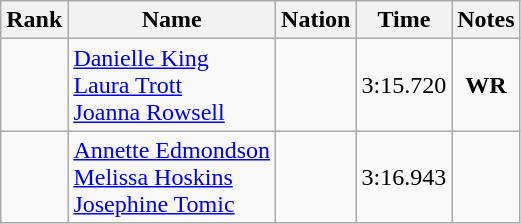<table class="wikitable sortable" style="text-align:center">
<tr>
<th>Rank</th>
<th>Name</th>
<th>Nation</th>
<th>Time</th>
<th>Notes</th>
</tr>
<tr>
<td></td>
<td align=left><a href='#'>Danielle King</a><br><a href='#'>Laura Trott</a><br><a href='#'>Joanna Rowsell</a></td>
<td align=left></td>
<td>3:15.720</td>
<td><strong>WR</strong></td>
</tr>
<tr>
<td></td>
<td align=left><a href='#'>Annette Edmondson</a><br><a href='#'>Melissa Hoskins</a><br><a href='#'>Josephine Tomic</a></td>
<td align=left></td>
<td>3:16.943</td>
<td></td>
</tr>
</table>
